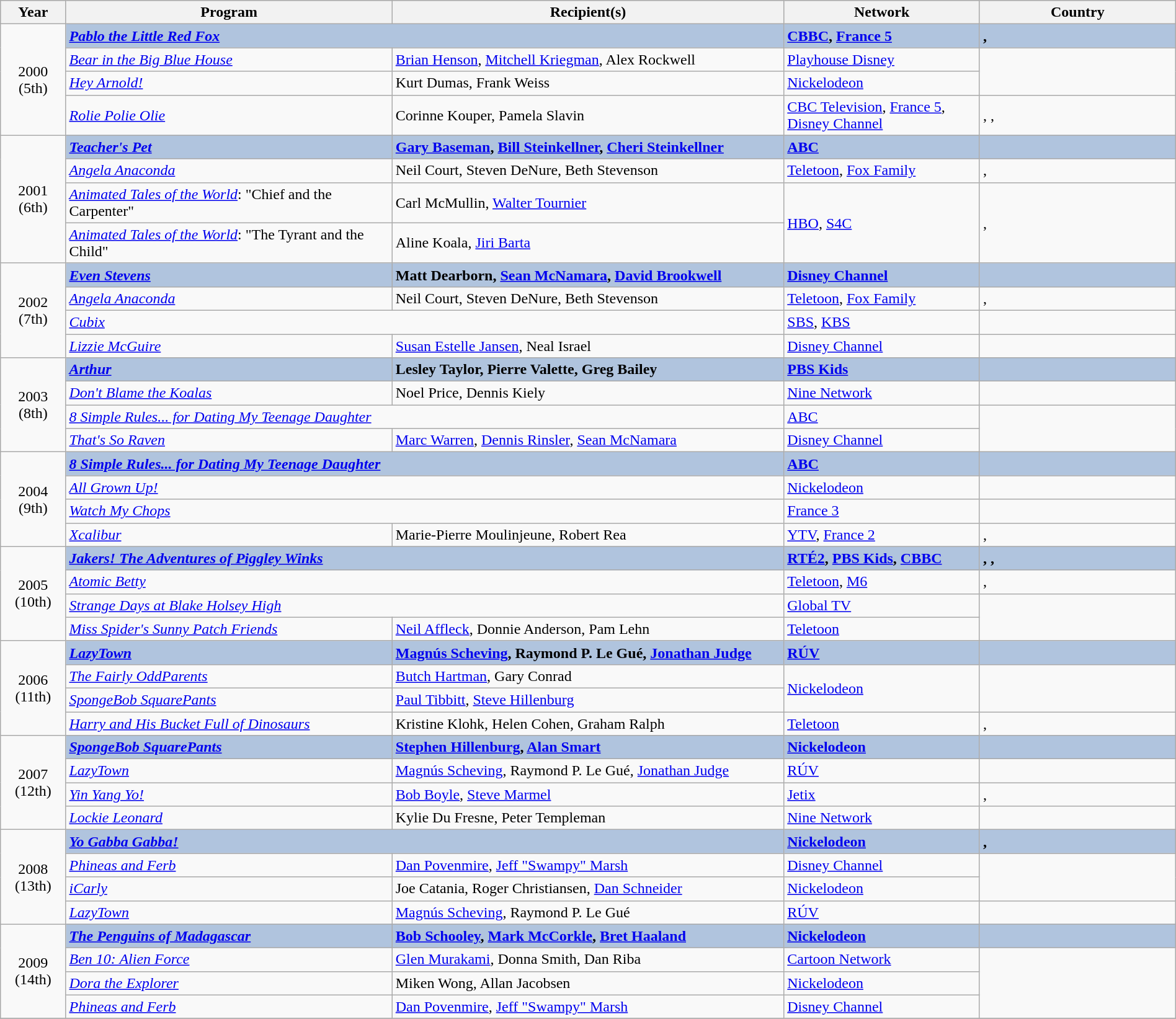<table class="wikitable" style="width:100%">
<tr bgcolor="#CCCCCC" align="center">
<th width="5%">Year</th>
<th width="25%">Program</th>
<th width="30%">Recipient(s)</th>
<th width="15%">Network</th>
<th width="15%">Country</th>
</tr>
<tr>
<td rowspan="4" style="text-align:center;">2000<br>(5th)<br></td>
<td colspan="2" style="background:#B0C4DE;"><strong><em><a href='#'>Pablo the Little Red Fox</a></em></strong></td>
<td style="background:#B0C4DE;"><strong><a href='#'>CBBC</a>, <a href='#'>France 5</a></strong></td>
<td style="background:#B0C4DE;"><strong>, </strong></td>
</tr>
<tr>
<td><em><a href='#'>Bear in the Big Blue House</a></em></td>
<td><a href='#'>Brian Henson</a>, <a href='#'>Mitchell Kriegman</a>, Alex Rockwell</td>
<td><a href='#'>Playhouse Disney</a></td>
<td rowspan="2"></td>
</tr>
<tr>
<td><em><a href='#'>Hey Arnold!</a></em></td>
<td>Kurt Dumas, Frank Weiss</td>
<td><a href='#'>Nickelodeon</a></td>
</tr>
<tr>
<td><em><a href='#'>Rolie Polie Olie</a></em></td>
<td>Corinne Kouper, Pamela Slavin</td>
<td><a href='#'>CBC Television</a>, <a href='#'>France 5</a>, <a href='#'>Disney Channel</a></td>
<td>, , </td>
</tr>
<tr>
<td rowspan="4" style="text-align:center;">2001<br>(6th)<br></td>
<td style="background:#B0C4DE;"><strong><em><a href='#'>Teacher's Pet</a></em></strong></td>
<td style="background:#B0C4DE;"><strong><a href='#'>Gary Baseman</a>, <a href='#'>Bill Steinkellner</a>, <a href='#'>Cheri Steinkellner</a></strong></td>
<td style="background:#B0C4DE;"><strong><a href='#'>ABC</a></strong></td>
<td style="background:#B0C4DE;"><strong></strong></td>
</tr>
<tr>
<td><em><a href='#'>Angela Anaconda</a></em></td>
<td>Neil Court, Steven DeNure, Beth Stevenson</td>
<td><a href='#'>Teletoon</a>, <a href='#'>Fox Family</a></td>
<td>, </td>
</tr>
<tr>
<td><em><a href='#'>Animated Tales of the World</a></em>: "Chief and the Carpenter"</td>
<td>Carl McMullin, <a href='#'>Walter Tournier</a></td>
<td rowspan="2"><a href='#'>HBO</a>, <a href='#'>S4C</a></td>
<td rowspan="2">, </td>
</tr>
<tr>
<td><em><a href='#'>Animated Tales of the World</a></em>: "The Tyrant and the Child"</td>
<td>Aline Koala, <a href='#'>Jiri Barta</a></td>
</tr>
<tr>
<td rowspan="4" style="text-align:center;">2002<br>(7th)<br></td>
<td style="background:#B0C4DE;"><strong><em><a href='#'>Even Stevens</a></em></strong></td>
<td style="background:#B0C4DE;"><strong>Matt Dearborn, <a href='#'>Sean McNamara</a>, <a href='#'>David Brookwell</a></strong></td>
<td style="background:#B0C4DE;"><strong><a href='#'>Disney Channel</a></strong></td>
<td style="background:#B0C4DE;"><strong></strong></td>
</tr>
<tr>
<td><em><a href='#'>Angela Anaconda</a></em></td>
<td>Neil Court, Steven DeNure, Beth Stevenson</td>
<td><a href='#'>Teletoon</a>, <a href='#'>Fox Family</a></td>
<td>, </td>
</tr>
<tr>
<td colspan="2"><em><a href='#'>Cubix</a></em></td>
<td><a href='#'>SBS</a>, <a href='#'>KBS</a></td>
<td></td>
</tr>
<tr>
<td><em><a href='#'>Lizzie McGuire</a></em></td>
<td><a href='#'>Susan Estelle Jansen</a>, Neal Israel</td>
<td><a href='#'>Disney Channel</a></td>
<td></td>
</tr>
<tr>
<td rowspan="4" style="text-align:center;">2003<br>(8th)<br></td>
<td style="background:#B0C4DE;"><strong><em><a href='#'>Arthur</a></em></strong></td>
<td style="background:#B0C4DE;"><strong>Lesley Taylor, Pierre Valette, Greg Bailey</strong></td>
<td style="background:#B0C4DE;"><strong><a href='#'>PBS Kids</a></strong></td>
<td style="background:#B0C4DE;"><strong></strong></td>
</tr>
<tr>
<td><em><a href='#'>Don't Blame the Koalas</a></em></td>
<td>Noel Price, Dennis Kiely</td>
<td><a href='#'>Nine Network</a></td>
<td></td>
</tr>
<tr>
<td colspan="2"><em><a href='#'>8 Simple Rules... for Dating My Teenage Daughter</a></em></td>
<td><a href='#'>ABC</a></td>
<td rowspan="2"></td>
</tr>
<tr>
<td><em><a href='#'>That's So Raven</a></em></td>
<td><a href='#'>Marc Warren</a>, <a href='#'>Dennis Rinsler</a>, <a href='#'>Sean McNamara</a></td>
<td><a href='#'>Disney Channel</a></td>
</tr>
<tr>
<td rowspan="4" style="text-align:center;">2004<br>(9th)<br></td>
<td colspan="2" style="background:#B0C4DE;"><strong><em><a href='#'>8 Simple Rules... for Dating My Teenage Daughter</a></em></strong></td>
<td style="background:#B0C4DE;"><strong><a href='#'>ABC</a></strong></td>
<td style="background:#B0C4DE;"><strong></strong></td>
</tr>
<tr>
<td colspan="2"><em><a href='#'>All Grown Up!</a></em></td>
<td><a href='#'>Nickelodeon</a></td>
<td></td>
</tr>
<tr>
<td colspan="2"><em><a href='#'>Watch My Chops</a></em></td>
<td><a href='#'>France 3</a></td>
<td></td>
</tr>
<tr>
<td><em><a href='#'>Xcalibur</a></em></td>
<td>Marie-Pierre Moulinjeune, Robert Rea</td>
<td><a href='#'>YTV</a>, <a href='#'>France 2</a></td>
<td>, </td>
</tr>
<tr>
<td rowspan="4" style="text-align:center;">2005<br>(10th)<br></td>
<td colspan="2" style="background:#B0C4DE;"><strong><em><a href='#'>Jakers! The Adventures of Piggley Winks</a></em></strong></td>
<td style="background:#B0C4DE;"><strong><a href='#'>RTÉ2</a>, <a href='#'>PBS Kids</a>, <a href='#'>CBBC</a></strong></td>
<td style="background:#B0C4DE;"><strong>, , </strong></td>
</tr>
<tr>
<td colspan="2"><em><a href='#'>Atomic Betty</a></em></td>
<td><a href='#'>Teletoon</a>, <a href='#'>M6</a></td>
<td>, </td>
</tr>
<tr>
<td colspan="2"><em><a href='#'>Strange Days at Blake Holsey High</a></em></td>
<td><a href='#'>Global TV</a></td>
<td rowspan="2"></td>
</tr>
<tr>
<td><em><a href='#'>Miss Spider's Sunny Patch Friends</a></em></td>
<td><a href='#'>Neil Affleck</a>, Donnie Anderson, Pam Lehn</td>
<td><a href='#'>Teletoon</a></td>
</tr>
<tr>
<td rowspan="4" style="text-align:center;">2006<br>(11th)<br></td>
<td style="background:#B0C4DE;"><strong><em><a href='#'>LazyTown</a></em></strong></td>
<td style="background:#B0C4DE;"><strong><a href='#'>Magnús Scheving</a>, Raymond P. Le Gué, <a href='#'>Jonathan Judge</a></strong></td>
<td style="background:#B0C4DE;"><strong><a href='#'>RÚV</a></strong></td>
<td style="background:#B0C4DE;"><strong></strong></td>
</tr>
<tr>
<td><em><a href='#'>The Fairly OddParents</a></em></td>
<td><a href='#'>Butch Hartman</a>, Gary Conrad</td>
<td rowspan="2"><a href='#'>Nickelodeon</a></td>
<td rowspan="2"></td>
</tr>
<tr>
<td><em><a href='#'>SpongeBob SquarePants</a></em></td>
<td><a href='#'>Paul Tibbitt</a>, <a href='#'>Steve Hillenburg</a></td>
</tr>
<tr>
<td><em><a href='#'>Harry and His Bucket Full of Dinosaurs</a></em></td>
<td>Kristine Klohk, Helen Cohen, Graham Ralph</td>
<td><a href='#'>Teletoon</a></td>
<td>, </td>
</tr>
<tr>
<td rowspan="4" style="text-align:center;">2007<br>(12th)<br></td>
<td style="background:#B0C4DE;"><strong><em><a href='#'>SpongeBob SquarePants</a></em></strong></td>
<td style="background:#B0C4DE;"><strong><a href='#'>Stephen Hillenburg</a>, <a href='#'>Alan Smart</a></strong></td>
<td style="background:#B0C4DE;"><strong><a href='#'>Nickelodeon</a></strong></td>
<td style="background:#B0C4DE;"><strong></strong></td>
</tr>
<tr>
<td><em><a href='#'>LazyTown</a></em></td>
<td><a href='#'>Magnús Scheving</a>, Raymond P. Le Gué, <a href='#'>Jonathan Judge</a></td>
<td><a href='#'>RÚV</a></td>
<td></td>
</tr>
<tr>
<td><em><a href='#'>Yin Yang Yo!</a></em></td>
<td><a href='#'>Bob Boyle</a>, <a href='#'>Steve Marmel</a></td>
<td><a href='#'>Jetix</a></td>
<td>, </td>
</tr>
<tr>
<td><em><a href='#'>Lockie Leonard</a></em></td>
<td>Kylie Du Fresne, Peter Templeman</td>
<td><a href='#'>Nine Network</a></td>
<td></td>
</tr>
<tr>
<td rowspan="4" style="text-align:center;">2008<br>(13th)<br></td>
<td colspan="2" style="background:#B0C4DE;"><strong><em><a href='#'>Yo Gabba Gabba!</a></em></strong></td>
<td style="background:#B0C4DE;"><strong><a href='#'>Nickelodeon</a></strong></td>
<td style="background:#B0C4DE;"><strong>, </strong></td>
</tr>
<tr>
<td><em><a href='#'>Phineas and Ferb</a></em></td>
<td><a href='#'>Dan Povenmire</a>, <a href='#'>Jeff "Swampy" Marsh</a></td>
<td><a href='#'>Disney Channel</a></td>
<td rowspan="2"></td>
</tr>
<tr>
<td><em><a href='#'>iCarly</a></em></td>
<td>Joe Catania, Roger Christiansen, <a href='#'>Dan Schneider</a></td>
<td><a href='#'>Nickelodeon</a></td>
</tr>
<tr>
<td><em><a href='#'>LazyTown</a></em></td>
<td><a href='#'>Magnús Scheving</a>, Raymond P. Le Gué</td>
<td><a href='#'>RÚV</a></td>
<td></td>
</tr>
<tr>
<td rowspan="4" style="text-align:center;">2009<br>(14th)<br></td>
<td style="background:#B0C4DE;"><strong><em><a href='#'>The Penguins of Madagascar</a></em></strong></td>
<td style="background:#B0C4DE;"><strong><a href='#'>Bob Schooley</a>, <a href='#'>Mark McCorkle</a>, <a href='#'>Bret Haaland</a></strong></td>
<td style="background:#B0C4DE;"><strong><a href='#'>Nickelodeon</a></strong></td>
<td style="background:#B0C4DE;"><strong></strong></td>
</tr>
<tr>
<td><em><a href='#'>Ben 10: Alien Force</a></em></td>
<td><a href='#'>Glen Murakami</a>, Donna Smith, Dan Riba</td>
<td><a href='#'>Cartoon Network</a></td>
<td rowspan="3"></td>
</tr>
<tr>
<td><em><a href='#'>Dora the Explorer</a></em></td>
<td>Miken Wong, Allan Jacobsen</td>
<td><a href='#'>Nickelodeon</a></td>
</tr>
<tr>
<td><em><a href='#'>Phineas and Ferb</a></em></td>
<td><a href='#'>Dan Povenmire</a>, <a href='#'>Jeff "Swampy" Marsh</a></td>
<td><a href='#'>Disney Channel</a></td>
</tr>
<tr>
</tr>
</table>
